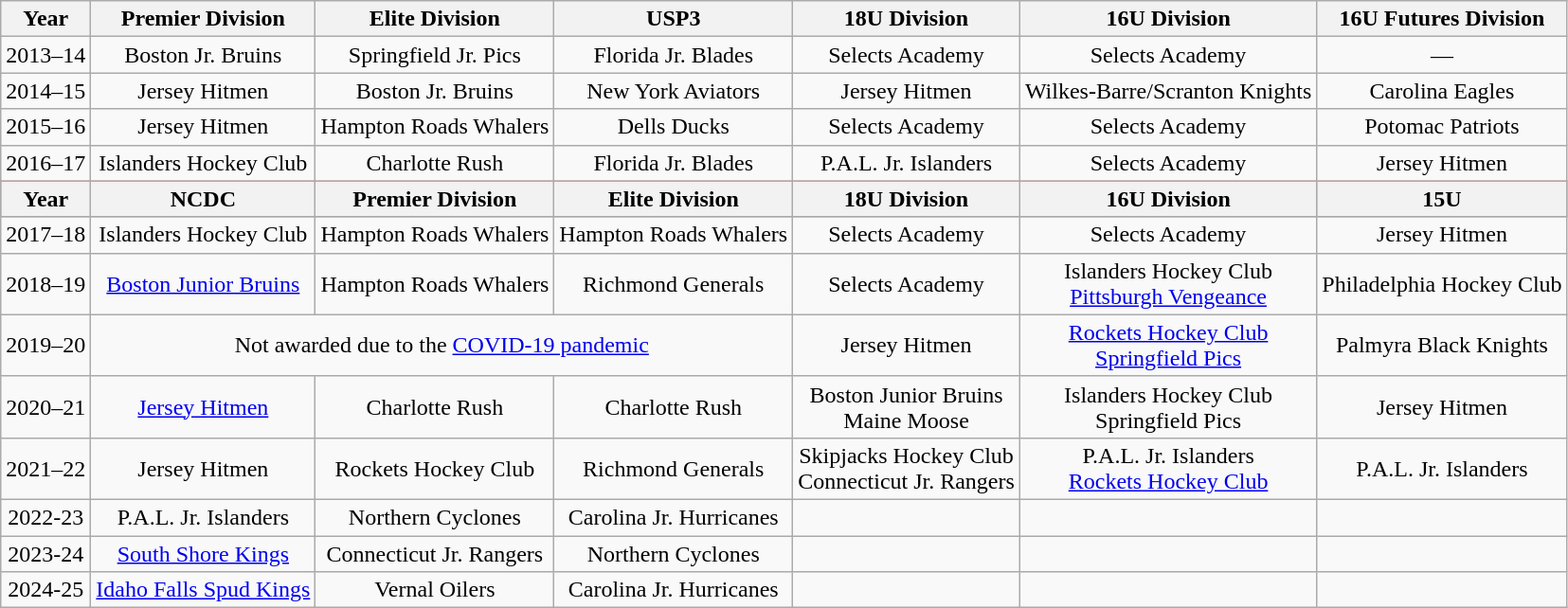<table class="wikitable" style="text-align:center">
<tr>
<th>Year</th>
<th>Premier Division</th>
<th>Elite Division</th>
<th>USP3</th>
<th>18U Division</th>
<th>16U Division</th>
<th>16U Futures Division</th>
</tr>
<tr>
<td>2013–14</td>
<td>Boston Jr. Bruins</td>
<td>Springfield Jr. Pics</td>
<td>Florida Jr. Blades</td>
<td>Selects Academy</td>
<td>Selects Academy</td>
<td>—</td>
</tr>
<tr>
<td>2014–15</td>
<td>Jersey Hitmen</td>
<td>Boston Jr. Bruins</td>
<td>New York Aviators</td>
<td>Jersey Hitmen</td>
<td>Wilkes-Barre/Scranton Knights</td>
<td>Carolina Eagles</td>
</tr>
<tr>
<td>2015–16</td>
<td>Jersey Hitmen</td>
<td>Hampton Roads Whalers</td>
<td>Dells Ducks</td>
<td>Selects Academy</td>
<td>Selects Academy</td>
<td>Potomac Patriots</td>
</tr>
<tr>
<td>2016–17</td>
<td>Islanders Hockey Club</td>
<td>Charlotte Rush</td>
<td>Florida Jr. Blades</td>
<td>P.A.L. Jr. Islanders</td>
<td>Selects Academy</td>
<td>Jersey Hitmen</td>
</tr>
<tr bgcolor=#FF6347>
<th>Year</th>
<th>NCDC</th>
<th>Premier Division</th>
<th>Elite Division</th>
<th>18U Division</th>
<th>16U Division</th>
<th>15U</th>
</tr>
<tr>
<td>2017–18</td>
<td>Islanders Hockey Club</td>
<td>Hampton Roads Whalers</td>
<td>Hampton Roads Whalers</td>
<td>Selects Academy</td>
<td>Selects Academy</td>
<td>Jersey Hitmen</td>
</tr>
<tr>
<td>2018–19</td>
<td><a href='#'>Boston Junior Bruins</a></td>
<td>Hampton Roads Whalers</td>
<td>Richmond Generals</td>
<td>Selects Academy</td>
<td>Islanders Hockey Club<br><a href='#'>Pittsburgh Vengeance</a></td>
<td>Philadelphia Hockey Club</td>
</tr>
<tr>
<td>2019–20</td>
<td colspan=3>Not awarded due to the <a href='#'>COVID-19 pandemic</a></td>
<td>Jersey Hitmen</td>
<td><a href='#'>Rockets Hockey Club</a><br><a href='#'>Springfield Pics</a></td>
<td>Palmyra Black Knights</td>
</tr>
<tr>
<td>2020–21</td>
<td><a href='#'>Jersey Hitmen</a></td>
<td>Charlotte Rush</td>
<td>Charlotte Rush</td>
<td>Boston Junior Bruins<br>Maine Moose</td>
<td>Islanders Hockey Club<br>Springfield Pics</td>
<td>Jersey Hitmen</td>
</tr>
<tr>
<td>2021–22</td>
<td>Jersey Hitmen</td>
<td>Rockets Hockey Club</td>
<td>Richmond Generals</td>
<td>Skipjacks Hockey Club<br>Connecticut Jr. Rangers</td>
<td>P.A.L. Jr. Islanders<br><a href='#'>Rockets Hockey Club</a></td>
<td>P.A.L. Jr. Islanders</td>
</tr>
<tr>
<td>2022-23</td>
<td>P.A.L. Jr. Islanders</td>
<td>Northern Cyclones</td>
<td>Carolina Jr. Hurricanes</td>
<td></td>
<td></td>
<td></td>
</tr>
<tr>
<td>2023-24</td>
<td><a href='#'>South Shore Kings</a></td>
<td>Connecticut Jr. Rangers</td>
<td>Northern Cyclones</td>
<td></td>
<td></td>
<td></td>
</tr>
<tr>
<td>2024-25</td>
<td><a href='#'>Idaho Falls Spud Kings</a></td>
<td>Vernal Oilers</td>
<td>Carolina Jr. Hurricanes</td>
<td></td>
<td></td>
<td></td>
</tr>
</table>
